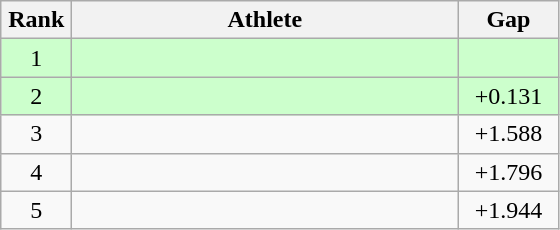<table class=wikitable style="text-align:center">
<tr>
<th width=40>Rank</th>
<th width=250>Athlete</th>
<th width=60>Gap</th>
</tr>
<tr bgcolor="ccffcc">
<td>1</td>
<td align=left></td>
<td></td>
</tr>
<tr bgcolor="ccffcc">
<td>2</td>
<td align=left></td>
<td>+0.131</td>
</tr>
<tr>
<td>3</td>
<td align=left></td>
<td>+1.588</td>
</tr>
<tr>
<td>4</td>
<td align=left></td>
<td>+1.796</td>
</tr>
<tr>
<td>5</td>
<td align=left></td>
<td>+1.944</td>
</tr>
</table>
